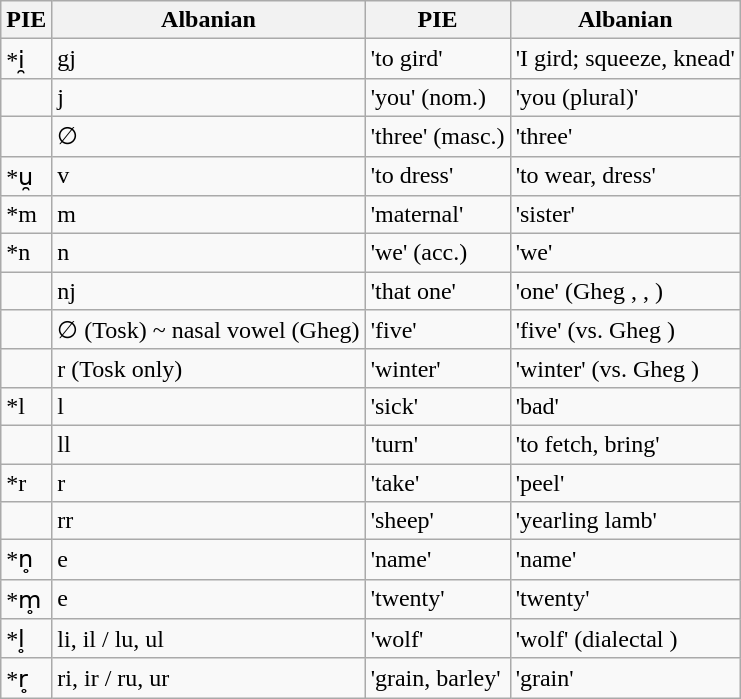<table class="wikitable">
<tr>
<th>PIE</th>
<th>Albanian</th>
<th>PIE</th>
<th>Albanian</th>
</tr>
<tr>
<td>*i̯</td>
<td>gj</td>
<td> 'to gird'</td>
<td> 'I gird; squeeze, knead'</td>
</tr>
<tr>
<td></td>
<td>j</td>
<td> 'you' (nom.)</td>
<td> 'you (plural)'</td>
</tr>
<tr>
<td></td>
<td>∅</td>
<td> 'three' (masc.)</td>
<td> 'three'</td>
</tr>
<tr>
<td>*u̯</td>
<td>v</td>
<td> 'to dress'</td>
<td> 'to wear, dress'</td>
</tr>
<tr>
<td>*m</td>
<td>m</td>
<td> 'maternal'</td>
<td> 'sister'</td>
</tr>
<tr>
<td>*n</td>
<td>n</td>
<td> 'we' (acc.)</td>
<td> 'we'</td>
</tr>
<tr>
<td></td>
<td>nj</td>
<td> 'that one'</td>
<td> 'one' (Gheg , , )</td>
</tr>
<tr>
<td></td>
<td>∅ (Tosk) ~ nasal vowel (Gheg)</td>
<td> 'five'</td>
<td> 'five' (vs. Gheg )</td>
</tr>
<tr>
<td></td>
<td>r (Tosk only)</td>
<td> 'winter'</td>
<td> 'winter' (vs. Gheg )</td>
</tr>
<tr>
<td>*l</td>
<td>l</td>
<td> 'sick'</td>
<td> 'bad'</td>
</tr>
<tr>
<td></td>
<td>ll</td>
<td> 'turn'</td>
<td> 'to fetch, bring'</td>
</tr>
<tr>
<td>*r</td>
<td>r</td>
<td> 'take'</td>
<td> 'peel'</td>
</tr>
<tr>
<td></td>
<td>rr</td>
<td> 'sheep'</td>
<td> 'yearling lamb'</td>
</tr>
<tr>
<td>*n̥</td>
<td>e</td>
<td> 'name'</td>
<td> 'name'</td>
</tr>
<tr>
<td>*m̥</td>
<td>e</td>
<td> 'twenty'</td>
<td> 'twenty'</td>
</tr>
<tr>
<td>*l̥</td>
<td>li, il / lu, ul</td>
<td> 'wolf'</td>
<td> 'wolf' (dialectal )</td>
</tr>
<tr>
<td>*r̥</td>
<td>ri, ir / ru, ur</td>
<td> 'grain, barley'</td>
<td> 'grain'</td>
</tr>
</table>
